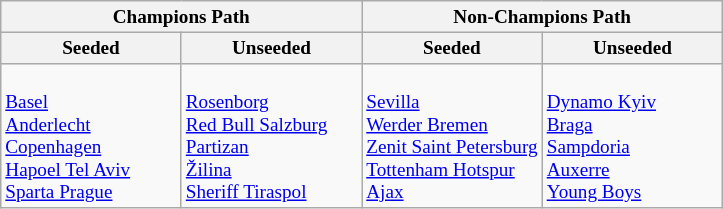<table class="wikitable" style="font-size:80%">
<tr>
<th colspan=2>Champions Path</th>
<th colspan=2>Non-Champions Path</th>
</tr>
<tr>
<th width=25%>Seeded</th>
<th width=25%>Unseeded</th>
<th width=25%>Seeded</th>
<th width=25%>Unseeded</th>
</tr>
<tr>
<td valign=top><br> <a href='#'>Basel</a><br>
 <a href='#'>Anderlecht</a><br>
 <a href='#'>Copenhagen</a><br>
 <a href='#'>Hapoel Tel Aviv</a><br>
 <a href='#'>Sparta Prague</a></td>
<td valign=top><br> <a href='#'>Rosenborg</a><br>
 <a href='#'>Red Bull Salzburg</a><br>
 <a href='#'>Partizan</a><br>
 <a href='#'>Žilina</a><br>
 <a href='#'>Sheriff Tiraspol</a></td>
<td valign=top><br> <a href='#'>Sevilla</a><br>
 <a href='#'>Werder Bremen</a><br>
 <a href='#'>Zenit Saint Petersburg</a><br>
 <a href='#'>Tottenham Hotspur</a><br>
 <a href='#'>Ajax</a></td>
<td valign=top><br> <a href='#'>Dynamo Kyiv</a><br>
 <a href='#'>Braga</a><br>
 <a href='#'>Sampdoria</a><br>
 <a href='#'>Auxerre</a><br>
 <a href='#'>Young Boys</a></td>
</tr>
</table>
